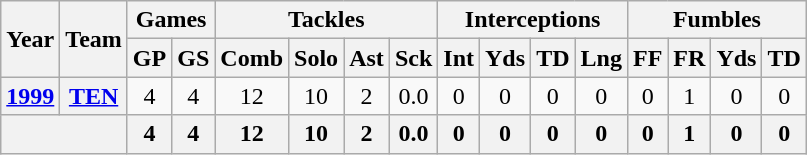<table class="wikitable" style="text-align:center">
<tr>
<th rowspan="2">Year</th>
<th rowspan="2">Team</th>
<th colspan="2">Games</th>
<th colspan="4">Tackles</th>
<th colspan="4">Interceptions</th>
<th colspan="4">Fumbles</th>
</tr>
<tr>
<th>GP</th>
<th>GS</th>
<th>Comb</th>
<th>Solo</th>
<th>Ast</th>
<th>Sck</th>
<th>Int</th>
<th>Yds</th>
<th>TD</th>
<th>Lng</th>
<th>FF</th>
<th>FR</th>
<th>Yds</th>
<th>TD</th>
</tr>
<tr>
<th><a href='#'>1999</a></th>
<th><a href='#'>TEN</a></th>
<td>4</td>
<td>4</td>
<td>12</td>
<td>10</td>
<td>2</td>
<td>0.0</td>
<td>0</td>
<td>0</td>
<td>0</td>
<td>0</td>
<td>0</td>
<td>1</td>
<td>0</td>
<td>0</td>
</tr>
<tr>
<th colspan="2"></th>
<th>4</th>
<th>4</th>
<th>12</th>
<th>10</th>
<th>2</th>
<th>0.0</th>
<th>0</th>
<th>0</th>
<th>0</th>
<th>0</th>
<th>0</th>
<th>1</th>
<th>0</th>
<th>0</th>
</tr>
</table>
